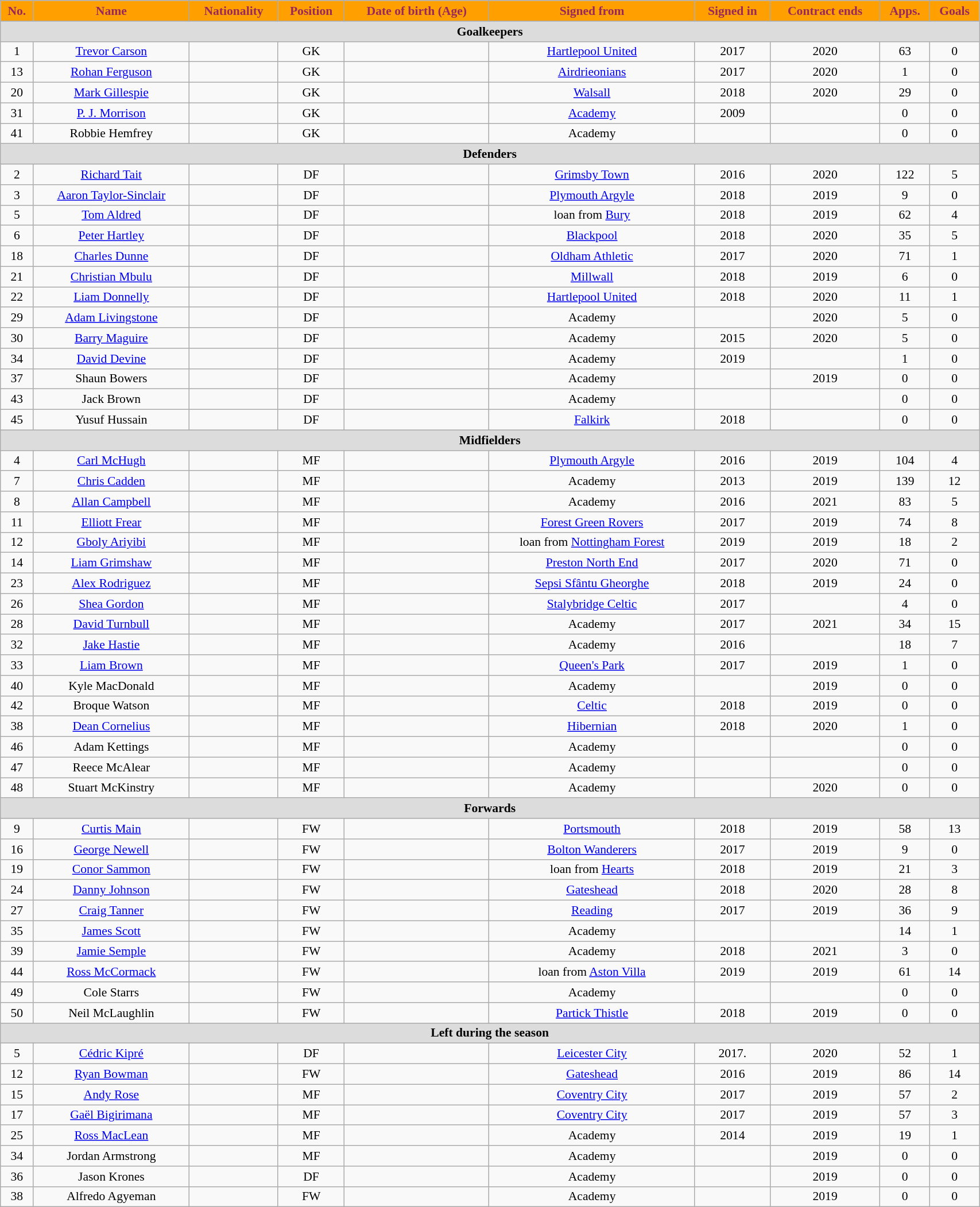<table class="wikitable"  style="text-align:center; font-size:90%; width:90%;">
<tr>
<th style="background:#ffa000; color:#98285c; text-align:center;">No.</th>
<th style="background:#ffa000; color:#98285c; text-align:center;">Name</th>
<th style="background:#ffa000; color:#98285c; text-align:center;">Nationality</th>
<th style="background:#ffa000; color:#98285c; text-align:center;">Position</th>
<th style="background:#ffa000; color:#98285c; text-align:center;">Date of birth (Age)</th>
<th style="background:#ffa000; color:#98285c; text-align:center;">Signed from</th>
<th style="background:#ffa000; color:#98285c; text-align:center;">Signed in</th>
<th style="background:#ffa000; color:#98285c; text-align:center;">Contract ends</th>
<th style="background:#ffa000; color:#98285c; text-align:center;">Apps.</th>
<th style="background:#ffa000; color:#98285c; text-align:center;">Goals</th>
</tr>
<tr>
<th colspan="11"  style="background:#dcdcdc; text-align:center;">Goalkeepers</th>
</tr>
<tr>
<td>1</td>
<td><a href='#'>Trevor Carson</a></td>
<td></td>
<td>GK</td>
<td></td>
<td><a href='#'>Hartlepool United</a></td>
<td>2017</td>
<td>2020</td>
<td>63</td>
<td>0</td>
</tr>
<tr>
<td>13</td>
<td><a href='#'>Rohan Ferguson</a></td>
<td></td>
<td>GK</td>
<td></td>
<td><a href='#'>Airdrieonians</a></td>
<td>2017</td>
<td>2020</td>
<td>1</td>
<td>0</td>
</tr>
<tr>
<td>20</td>
<td><a href='#'>Mark Gillespie</a></td>
<td></td>
<td>GK</td>
<td></td>
<td><a href='#'>Walsall</a></td>
<td>2018</td>
<td>2020</td>
<td>29</td>
<td>0</td>
</tr>
<tr>
<td>31</td>
<td><a href='#'>P. J. Morrison</a></td>
<td></td>
<td>GK</td>
<td></td>
<td><a href='#'>Academy</a></td>
<td>2009</td>
<td></td>
<td>0</td>
<td>0</td>
</tr>
<tr>
<td>41</td>
<td>Robbie Hemfrey</td>
<td></td>
<td>GK</td>
<td></td>
<td>Academy</td>
<td></td>
<td></td>
<td>0</td>
<td>0</td>
</tr>
<tr>
<th colspan="11"  style="background:#dcdcdc; text-align:center;">Defenders</th>
</tr>
<tr>
<td>2</td>
<td><a href='#'>Richard Tait</a></td>
<td></td>
<td>DF</td>
<td></td>
<td><a href='#'>Grimsby Town</a></td>
<td>2016</td>
<td>2020</td>
<td>122</td>
<td>5</td>
</tr>
<tr>
<td>3</td>
<td><a href='#'>Aaron Taylor-Sinclair</a></td>
<td></td>
<td>DF</td>
<td></td>
<td><a href='#'>Plymouth Argyle</a></td>
<td>2018</td>
<td>2019</td>
<td>9</td>
<td>0</td>
</tr>
<tr>
<td>5</td>
<td><a href='#'>Tom Aldred</a></td>
<td></td>
<td>DF</td>
<td></td>
<td>loan from <a href='#'>Bury</a></td>
<td>2018</td>
<td>2019</td>
<td>62</td>
<td>4</td>
</tr>
<tr>
<td>6</td>
<td><a href='#'>Peter Hartley</a></td>
<td></td>
<td>DF</td>
<td></td>
<td><a href='#'>Blackpool</a></td>
<td>2018</td>
<td>2020</td>
<td>35</td>
<td>5</td>
</tr>
<tr>
<td>18</td>
<td><a href='#'>Charles Dunne</a></td>
<td></td>
<td>DF</td>
<td></td>
<td><a href='#'>Oldham Athletic</a></td>
<td>2017</td>
<td>2020</td>
<td>71</td>
<td>1</td>
</tr>
<tr>
<td>21</td>
<td><a href='#'>Christian Mbulu</a></td>
<td></td>
<td>DF</td>
<td></td>
<td><a href='#'>Millwall</a></td>
<td>2018</td>
<td>2019</td>
<td>6</td>
<td>0</td>
</tr>
<tr>
<td>22</td>
<td><a href='#'>Liam Donnelly</a></td>
<td></td>
<td>DF</td>
<td></td>
<td><a href='#'>Hartlepool United</a></td>
<td>2018</td>
<td>2020</td>
<td>11</td>
<td>1</td>
</tr>
<tr>
<td>29</td>
<td><a href='#'>Adam Livingstone</a></td>
<td></td>
<td>DF</td>
<td></td>
<td>Academy</td>
<td></td>
<td>2020</td>
<td>5</td>
<td>0</td>
</tr>
<tr>
<td>30</td>
<td><a href='#'>Barry Maguire</a></td>
<td></td>
<td>DF</td>
<td></td>
<td>Academy</td>
<td>2015</td>
<td>2020</td>
<td>5</td>
<td>0</td>
</tr>
<tr>
<td>34</td>
<td><a href='#'>David Devine</a></td>
<td></td>
<td>DF</td>
<td></td>
<td>Academy</td>
<td>2019</td>
<td></td>
<td>1</td>
<td>0</td>
</tr>
<tr>
<td>37</td>
<td>Shaun Bowers</td>
<td></td>
<td>DF</td>
<td></td>
<td>Academy</td>
<td></td>
<td>2019</td>
<td>0</td>
<td>0</td>
</tr>
<tr>
<td>43</td>
<td>Jack Brown</td>
<td></td>
<td>DF</td>
<td></td>
<td>Academy</td>
<td></td>
<td></td>
<td>0</td>
<td>0</td>
</tr>
<tr>
<td>45</td>
<td>Yusuf Hussain</td>
<td></td>
<td>DF</td>
<td></td>
<td><a href='#'>Falkirk</a></td>
<td>2018</td>
<td></td>
<td>0</td>
<td>0</td>
</tr>
<tr>
<th colspan="11"  style="background:#dcdcdc; text-align:center;">Midfielders</th>
</tr>
<tr>
<td>4</td>
<td><a href='#'>Carl McHugh</a></td>
<td></td>
<td>MF</td>
<td></td>
<td><a href='#'>Plymouth Argyle</a></td>
<td>2016</td>
<td>2019</td>
<td>104</td>
<td>4</td>
</tr>
<tr>
<td>7</td>
<td><a href='#'>Chris Cadden</a></td>
<td></td>
<td>MF</td>
<td></td>
<td>Academy</td>
<td>2013</td>
<td>2019</td>
<td>139</td>
<td>12</td>
</tr>
<tr>
<td>8</td>
<td><a href='#'>Allan Campbell</a></td>
<td></td>
<td>MF</td>
<td></td>
<td>Academy</td>
<td>2016</td>
<td>2021</td>
<td>83</td>
<td>5</td>
</tr>
<tr>
<td>11</td>
<td><a href='#'>Elliott Frear</a></td>
<td></td>
<td>MF</td>
<td></td>
<td><a href='#'>Forest Green Rovers</a></td>
<td>2017</td>
<td>2019</td>
<td>74</td>
<td>8</td>
</tr>
<tr>
<td>12</td>
<td><a href='#'>Gboly Ariyibi</a></td>
<td></td>
<td>MF</td>
<td></td>
<td>loan from <a href='#'>Nottingham Forest</a></td>
<td>2019</td>
<td>2019</td>
<td>18</td>
<td>2</td>
</tr>
<tr>
<td>14</td>
<td><a href='#'>Liam Grimshaw</a></td>
<td></td>
<td>MF</td>
<td></td>
<td><a href='#'>Preston North End</a></td>
<td>2017</td>
<td>2020</td>
<td>71</td>
<td>0</td>
</tr>
<tr>
<td>23</td>
<td><a href='#'>Alex Rodriguez</a></td>
<td></td>
<td>MF</td>
<td></td>
<td><a href='#'>Sepsi Sfântu Gheorghe</a></td>
<td>2018</td>
<td>2019</td>
<td>24</td>
<td>0</td>
</tr>
<tr>
<td>26</td>
<td><a href='#'>Shea Gordon</a></td>
<td></td>
<td>MF</td>
<td></td>
<td><a href='#'>Stalybridge Celtic</a></td>
<td>2017</td>
<td></td>
<td>4</td>
<td>0</td>
</tr>
<tr>
<td>28</td>
<td><a href='#'>David Turnbull</a></td>
<td></td>
<td>MF</td>
<td></td>
<td>Academy</td>
<td>2017</td>
<td>2021</td>
<td>34</td>
<td>15</td>
</tr>
<tr>
<td>32</td>
<td><a href='#'>Jake Hastie</a></td>
<td></td>
<td>MF</td>
<td></td>
<td>Academy</td>
<td>2016</td>
<td></td>
<td>18</td>
<td>7</td>
</tr>
<tr>
<td>33</td>
<td><a href='#'>Liam Brown</a></td>
<td></td>
<td>MF</td>
<td></td>
<td><a href='#'>Queen's Park</a></td>
<td>2017</td>
<td>2019</td>
<td>1</td>
<td>0</td>
</tr>
<tr>
<td>40</td>
<td>Kyle MacDonald</td>
<td></td>
<td>MF</td>
<td></td>
<td>Academy</td>
<td></td>
<td>2019</td>
<td>0</td>
<td>0</td>
</tr>
<tr>
<td>42</td>
<td>Broque Watson</td>
<td></td>
<td>MF</td>
<td></td>
<td><a href='#'>Celtic</a></td>
<td>2018</td>
<td>2019</td>
<td>0</td>
<td>0</td>
</tr>
<tr>
<td>38</td>
<td><a href='#'>Dean Cornelius</a></td>
<td></td>
<td>MF</td>
<td></td>
<td><a href='#'>Hibernian</a></td>
<td>2018</td>
<td>2020</td>
<td>1</td>
<td>0</td>
</tr>
<tr>
<td>46</td>
<td>Adam Kettings</td>
<td></td>
<td>MF</td>
<td></td>
<td>Academy</td>
<td></td>
<td></td>
<td>0</td>
<td>0</td>
</tr>
<tr>
<td>47</td>
<td>Reece McAlear</td>
<td></td>
<td>MF</td>
<td></td>
<td>Academy</td>
<td></td>
<td></td>
<td>0</td>
<td>0</td>
</tr>
<tr>
<td>48</td>
<td>Stuart McKinstry</td>
<td></td>
<td>MF</td>
<td></td>
<td>Academy</td>
<td></td>
<td>2020</td>
<td>0</td>
<td>0</td>
</tr>
<tr>
<th colspan="11"  style="background:#dcdcdc; text-align:center;">Forwards</th>
</tr>
<tr>
<td>9</td>
<td><a href='#'>Curtis Main</a></td>
<td></td>
<td>FW</td>
<td></td>
<td><a href='#'>Portsmouth</a></td>
<td>2018</td>
<td>2019</td>
<td>58</td>
<td>13</td>
</tr>
<tr>
<td>16</td>
<td><a href='#'>George Newell</a></td>
<td></td>
<td>FW</td>
<td></td>
<td><a href='#'>Bolton Wanderers</a></td>
<td>2017</td>
<td>2019</td>
<td>9</td>
<td>0</td>
</tr>
<tr>
<td>19</td>
<td><a href='#'>Conor Sammon</a></td>
<td></td>
<td>FW</td>
<td></td>
<td>loan from <a href='#'>Hearts</a></td>
<td>2018</td>
<td>2019</td>
<td>21</td>
<td>3</td>
</tr>
<tr>
<td>24</td>
<td><a href='#'>Danny Johnson</a></td>
<td></td>
<td>FW</td>
<td></td>
<td><a href='#'>Gateshead</a></td>
<td>2018</td>
<td>2020</td>
<td>28</td>
<td>8</td>
</tr>
<tr>
<td>27</td>
<td><a href='#'>Craig Tanner</a></td>
<td></td>
<td>FW</td>
<td></td>
<td><a href='#'>Reading</a></td>
<td>2017</td>
<td>2019</td>
<td>36</td>
<td>9</td>
</tr>
<tr>
<td>35</td>
<td><a href='#'>James Scott</a></td>
<td></td>
<td>FW</td>
<td></td>
<td>Academy</td>
<td></td>
<td></td>
<td>14</td>
<td>1</td>
</tr>
<tr>
<td>39</td>
<td><a href='#'>Jamie Semple</a></td>
<td></td>
<td>FW</td>
<td></td>
<td>Academy</td>
<td>2018</td>
<td>2021</td>
<td>3</td>
<td>0</td>
</tr>
<tr>
<td>44</td>
<td><a href='#'>Ross McCormack</a></td>
<td></td>
<td>FW</td>
<td></td>
<td>loan from <a href='#'>Aston Villa</a></td>
<td>2019</td>
<td>2019</td>
<td>61</td>
<td>14</td>
</tr>
<tr>
<td>49</td>
<td>Cole Starrs</td>
<td></td>
<td>FW</td>
<td></td>
<td>Academy</td>
<td></td>
<td></td>
<td>0</td>
<td>0</td>
</tr>
<tr>
<td>50</td>
<td>Neil McLaughlin</td>
<td></td>
<td>FW</td>
<td></td>
<td><a href='#'>Partick Thistle</a></td>
<td>2018</td>
<td>2019</td>
<td>0</td>
<td>0</td>
</tr>
<tr>
<th colspan="11"  style="background:#dcdcdc; text-align:center;">Left during the season</th>
</tr>
<tr>
<td>5</td>
<td><a href='#'>Cédric Kipré</a></td>
<td></td>
<td>DF</td>
<td></td>
<td><a href='#'>Leicester City</a></td>
<td>2017.</td>
<td>2020</td>
<td>52</td>
<td>1</td>
</tr>
<tr>
<td>12</td>
<td><a href='#'>Ryan Bowman</a></td>
<td></td>
<td>FW</td>
<td></td>
<td><a href='#'>Gateshead</a></td>
<td>2016</td>
<td>2019</td>
<td>86</td>
<td>14</td>
</tr>
<tr>
<td>15</td>
<td><a href='#'>Andy Rose</a></td>
<td></td>
<td>MF</td>
<td></td>
<td><a href='#'>Coventry City</a></td>
<td>2017</td>
<td>2019</td>
<td>57</td>
<td>2</td>
</tr>
<tr>
<td>17</td>
<td><a href='#'>Gaël Bigirimana</a></td>
<td></td>
<td>MF</td>
<td></td>
<td><a href='#'>Coventry City</a></td>
<td>2017</td>
<td>2019</td>
<td>57</td>
<td>3</td>
</tr>
<tr>
<td>25</td>
<td><a href='#'>Ross MacLean</a></td>
<td></td>
<td>MF</td>
<td></td>
<td>Academy</td>
<td>2014</td>
<td>2019</td>
<td>19</td>
<td>1</td>
</tr>
<tr>
<td>34</td>
<td>Jordan Armstrong</td>
<td></td>
<td>MF</td>
<td></td>
<td>Academy</td>
<td></td>
<td>2019</td>
<td>0</td>
<td>0</td>
</tr>
<tr>
<td>36</td>
<td>Jason Krones</td>
<td></td>
<td>DF</td>
<td></td>
<td>Academy</td>
<td></td>
<td>2019</td>
<td>0</td>
<td>0</td>
</tr>
<tr>
<td>38</td>
<td>Alfredo Agyeman</td>
<td></td>
<td>FW</td>
<td></td>
<td>Academy</td>
<td></td>
<td>2019</td>
<td>0</td>
<td>0</td>
</tr>
</table>
